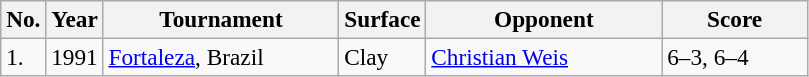<table class="sortable wikitable" style=font-size:97%>
<tr>
<th style="width:20px" class="unsortable">No.</th>
<th style="width:30px">Year</th>
<th style="width:150px">Tournament</th>
<th style="width:50px">Surface</th>
<th style="width:150px">Opponent</th>
<th style="width:90px" class="unsortable">Score</th>
</tr>
<tr>
<td>1.</td>
<td>1991</td>
<td><a href='#'>Fortaleza</a>, Brazil</td>
<td>Clay</td>
<td> <a href='#'>Christian Weis</a></td>
<td>6–3, 6–4</td>
</tr>
</table>
